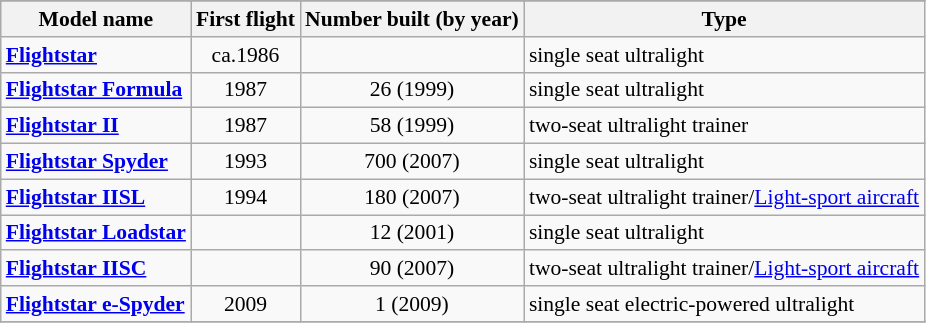<table class="wikitable" align=center style="font-size:90%;">
<tr>
</tr>
<tr style="background:#efefef;">
<th>Model name</th>
<th>First flight</th>
<th>Number built (by year)</th>
<th>Type</th>
</tr>
<tr>
<td align=left><strong><a href='#'>Flightstar</a></strong></td>
<td align=center>ca.1986</td>
<td align=center></td>
<td align=left>single seat ultralight</td>
</tr>
<tr>
<td align=left><strong><a href='#'>Flightstar Formula</a></strong></td>
<td align=center>1987</td>
<td align=center>26 (1999)</td>
<td align=left>single seat ultralight</td>
</tr>
<tr>
<td align=left><strong><a href='#'>Flightstar II</a></strong></td>
<td align=center>1987</td>
<td align=center>58 (1999)</td>
<td align=left>two-seat ultralight trainer</td>
</tr>
<tr>
<td align=left><strong><a href='#'>Flightstar Spyder</a></strong></td>
<td align=center>1993</td>
<td align=center>700 (2007)</td>
<td align=left>single seat ultralight</td>
</tr>
<tr>
<td align=left><strong><a href='#'>Flightstar IISL</a></strong></td>
<td align=center>1994</td>
<td align=center>180 (2007)</td>
<td align=left>two-seat ultralight trainer/<a href='#'>Light-sport aircraft</a></td>
</tr>
<tr>
<td align=left><strong><a href='#'>Flightstar Loadstar</a></strong></td>
<td align=center></td>
<td align=center>12 (2001)</td>
<td align=left>single seat ultralight</td>
</tr>
<tr>
<td align=left><strong><a href='#'>Flightstar IISC</a></strong></td>
<td align=center></td>
<td align=center>90 (2007)</td>
<td align=left>two-seat ultralight trainer/<a href='#'>Light-sport aircraft</a></td>
</tr>
<tr>
<td align=left><strong><a href='#'>Flightstar e-Spyder</a></strong></td>
<td align=center>2009</td>
<td align=center>1 (2009)</td>
<td align=left>single seat electric-powered ultralight</td>
</tr>
<tr>
</tr>
</table>
